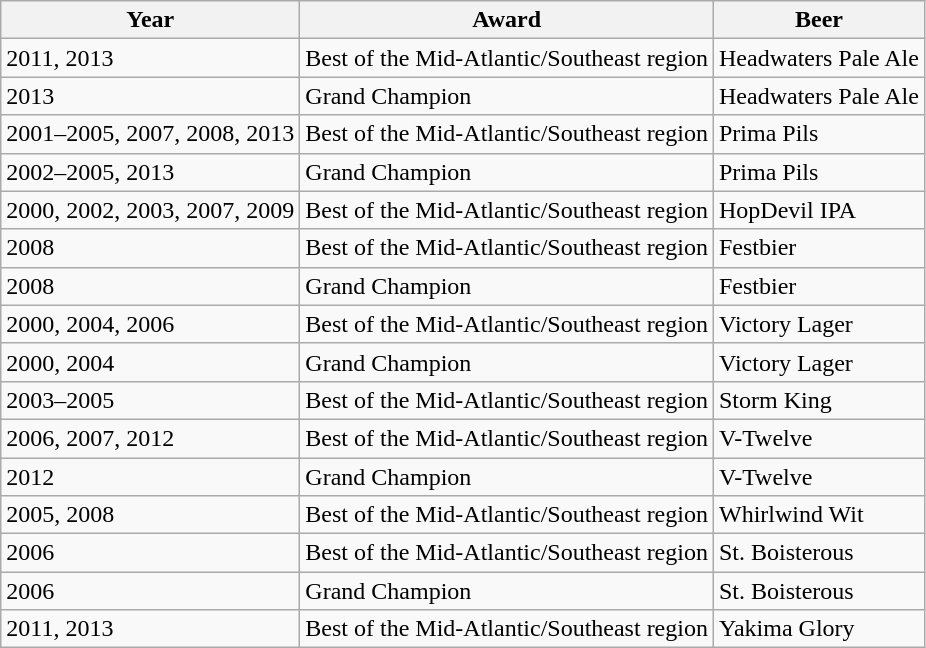<table class="wikitable">
<tr>
<th>Year</th>
<th>Award</th>
<th>Beer</th>
</tr>
<tr>
<td>2011, 2013</td>
<td>Best of the Mid-Atlantic/Southeast region</td>
<td>Headwaters Pale Ale</td>
</tr>
<tr>
<td>2013</td>
<td>Grand Champion</td>
<td>Headwaters Pale Ale</td>
</tr>
<tr>
<td>2001–2005, 2007, 2008, 2013</td>
<td>Best of the Mid-Atlantic/Southeast region</td>
<td>Prima Pils</td>
</tr>
<tr>
<td>2002–2005, 2013</td>
<td>Grand Champion</td>
<td>Prima Pils</td>
</tr>
<tr>
<td>2000, 2002, 2003, 2007, 2009</td>
<td>Best of the Mid-Atlantic/Southeast region</td>
<td>HopDevil IPA</td>
</tr>
<tr>
<td>2008</td>
<td>Best of the Mid-Atlantic/Southeast region</td>
<td>Festbier</td>
</tr>
<tr>
<td>2008</td>
<td>Grand Champion</td>
<td>Festbier</td>
</tr>
<tr>
<td>2000, 2004, 2006</td>
<td>Best of the Mid-Atlantic/Southeast region</td>
<td>Victory Lager</td>
</tr>
<tr>
<td>2000, 2004</td>
<td>Grand Champion</td>
<td>Victory Lager</td>
</tr>
<tr>
<td>2003–2005</td>
<td>Best of the Mid-Atlantic/Southeast region</td>
<td>Storm King</td>
</tr>
<tr>
<td>2006, 2007, 2012</td>
<td>Best of the Mid-Atlantic/Southeast region</td>
<td>V-Twelve</td>
</tr>
<tr>
<td>2012</td>
<td>Grand Champion</td>
<td>V-Twelve</td>
</tr>
<tr>
<td>2005, 2008</td>
<td>Best of the Mid-Atlantic/Southeast region</td>
<td>Whirlwind Wit</td>
</tr>
<tr>
<td>2006</td>
<td>Best of the Mid-Atlantic/Southeast region</td>
<td>St. Boisterous</td>
</tr>
<tr>
<td>2006</td>
<td>Grand Champion</td>
<td>St. Boisterous</td>
</tr>
<tr>
<td>2011, 2013</td>
<td>Best of the Mid-Atlantic/Southeast region</td>
<td>Yakima Glory</td>
</tr>
</table>
